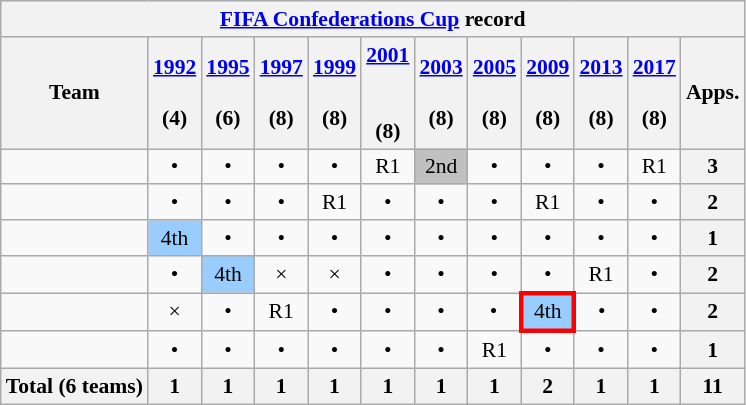<table class="wikitable" style="text-align:center; font-size:90%">
<tr>
<th colspan=12><a href='#'>FIFA Confederations Cup</a> record</th>
</tr>
<tr>
<th>Team</th>
<th><a href='#'>1992</a><br><br>(4)</th>
<th><a href='#'>1995</a><br><br>(6)</th>
<th><a href='#'>1997</a><br><br>(8)</th>
<th><a href='#'>1999</a><br><br>(8)</th>
<th><a href='#'>2001</a><br><br><br>(8)</th>
<th><a href='#'>2003</a><br><br>(8)</th>
<th><a href='#'>2005</a><br><br>(8)</th>
<th><a href='#'>2009</a><br><br>(8)</th>
<th><a href='#'>2013</a><br><br>(8)</th>
<th><a href='#'>2017</a><br><br>(8)</th>
<th>Apps.</th>
</tr>
<tr>
<td align=left></td>
<td>•</td>
<td>•</td>
<td>•</td>
<td>•</td>
<td>R1</td>
<td style="background:Silver;">2nd</td>
<td>•</td>
<td>•</td>
<td>•</td>
<td>R1</td>
<th>3</th>
</tr>
<tr>
<td align=left></td>
<td>•</td>
<td>•</td>
<td>•</td>
<td>R1</td>
<td>•</td>
<td>•</td>
<td>•</td>
<td>R1</td>
<td>•</td>
<td>•</td>
<th>2</th>
</tr>
<tr>
<td align=left></td>
<td style="background:#9acdff;">4th</td>
<td>•</td>
<td>•</td>
<td>•</td>
<td>•</td>
<td>•</td>
<td>•</td>
<td>•</td>
<td>•</td>
<td>•</td>
<th>1</th>
</tr>
<tr>
<td align=left></td>
<td>•</td>
<td style="background:#9acdff;">4th</td>
<td>×</td>
<td>×</td>
<td>•</td>
<td>•</td>
<td>•</td>
<td>•</td>
<td>R1</td>
<td>•</td>
<th>2</th>
</tr>
<tr>
<td align=left></td>
<td>×</td>
<td>•</td>
<td>R1</td>
<td>•</td>
<td>•</td>
<td>•</td>
<td>•</td>
<td style="border:3px solid red; background:#9acdff;">4th</td>
<td>•</td>
<td>•</td>
<th>2</th>
</tr>
<tr>
<td align=left></td>
<td>•</td>
<td>•</td>
<td>•</td>
<td>•</td>
<td>•</td>
<td>•</td>
<td>R1</td>
<td>•</td>
<td>•</td>
<td>•</td>
<th>1</th>
</tr>
<tr>
<th>Total (6 teams)</th>
<th>1</th>
<th>1</th>
<th>1</th>
<th>1</th>
<th>1</th>
<th>1</th>
<th>1</th>
<th>2</th>
<th>1</th>
<th>1</th>
<th>11</th>
</tr>
</table>
